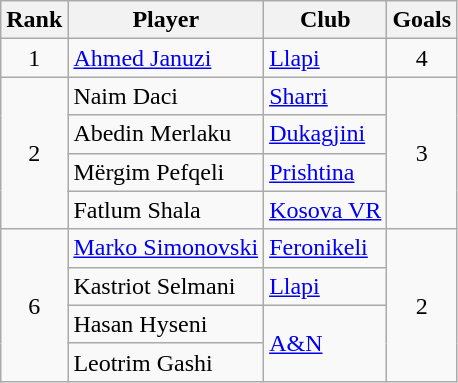<table class="wikitable" style="text-align:left;">
<tr>
<th>Rank</th>
<th>Player</th>
<th>Club</th>
<th>Goals</th>
</tr>
<tr>
<td align="center">1</td>
<td> <a href='#'>Ahmed Januzi</a></td>
<td><a href='#'>Llapi</a></td>
<td align="center">4</td>
</tr>
<tr>
<td rowspan="4" align="center">2</td>
<td> Naim Daci</td>
<td><a href='#'>Sharri</a></td>
<td rowspan="4" align="center">3</td>
</tr>
<tr>
<td> Abedin Merlaku</td>
<td><a href='#'>Dukagjini</a></td>
</tr>
<tr>
<td> Mërgim Pefqeli</td>
<td><a href='#'>Prishtina</a></td>
</tr>
<tr>
<td> Fatlum Shala</td>
<td><a href='#'>Kosova VR</a></td>
</tr>
<tr>
<td align="center" rowspan="4">6</td>
<td> <a href='#'>Marko Simonovski</a></td>
<td><a href='#'>Feronikeli</a></td>
<td align="center" rowspan="4">2</td>
</tr>
<tr>
<td> Kastriot Selmani</td>
<td><a href='#'>Llapi</a></td>
</tr>
<tr>
<td> Hasan Hyseni</td>
<td rowspan="2"><a href='#'>A&N</a></td>
</tr>
<tr>
<td> Leotrim Gashi</td>
</tr>
</table>
